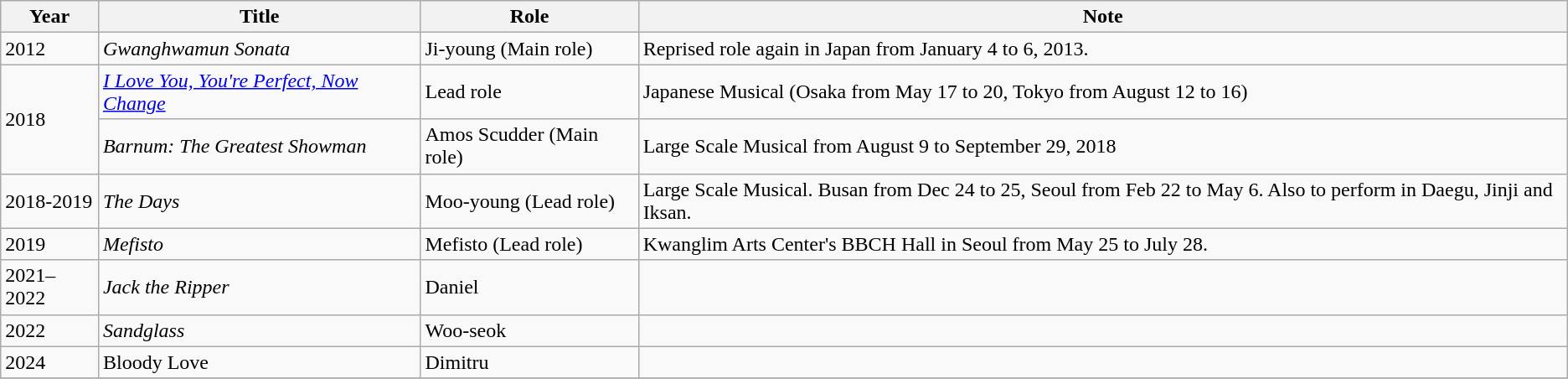<table class="wikitable">
<tr>
<th>Year</th>
<th>Title</th>
<th>Role</th>
<th>Note</th>
</tr>
<tr>
<td>2012</td>
<td><em>Gwanghwamun Sonata</em></td>
<td>Ji-young (Main role)</td>
<td>Reprised role again in Japan from January 4 to 6, 2013.</td>
</tr>
<tr>
<td rowspan="2">2018</td>
<td><em><a href='#'>I Love You, You're Perfect, Now Change</a></em></td>
<td>Lead role</td>
<td>Japanese Musical (Osaka from May 17 to 20, Tokyo from August 12 to 16)</td>
</tr>
<tr>
<td><em>Barnum: The Greatest Showman</em></td>
<td>Amos Scudder (Main role)</td>
<td>Large Scale Musical from August 9 to September 29, 2018</td>
</tr>
<tr>
<td>2018-2019</td>
<td><em>The Days</em></td>
<td>Moo-young (Lead role)</td>
<td>Large Scale Musical. Busan from Dec 24 to 25, Seoul from Feb 22 to May 6. Also to perform in Daegu, Jinji and Iksan.</td>
</tr>
<tr>
<td>2019</td>
<td><em>Mefisto</em></td>
<td>Mefisto (Lead role)</td>
<td>Kwanglim Arts Center's BBCH Hall in Seoul from May 25 to July 28.</td>
</tr>
<tr>
<td>2021–2022</td>
<td><em>Jack the Ripper</em></td>
<td>Daniel</td>
<td></td>
</tr>
<tr>
<td>2022</td>
<td><em>Sandglass</em></td>
<td>Woo-seok</td>
<td></td>
</tr>
<tr>
<td>2024</td>
<td>Bloody Love</td>
<td>Dimitru</td>
<td></td>
</tr>
<tr>
</tr>
</table>
